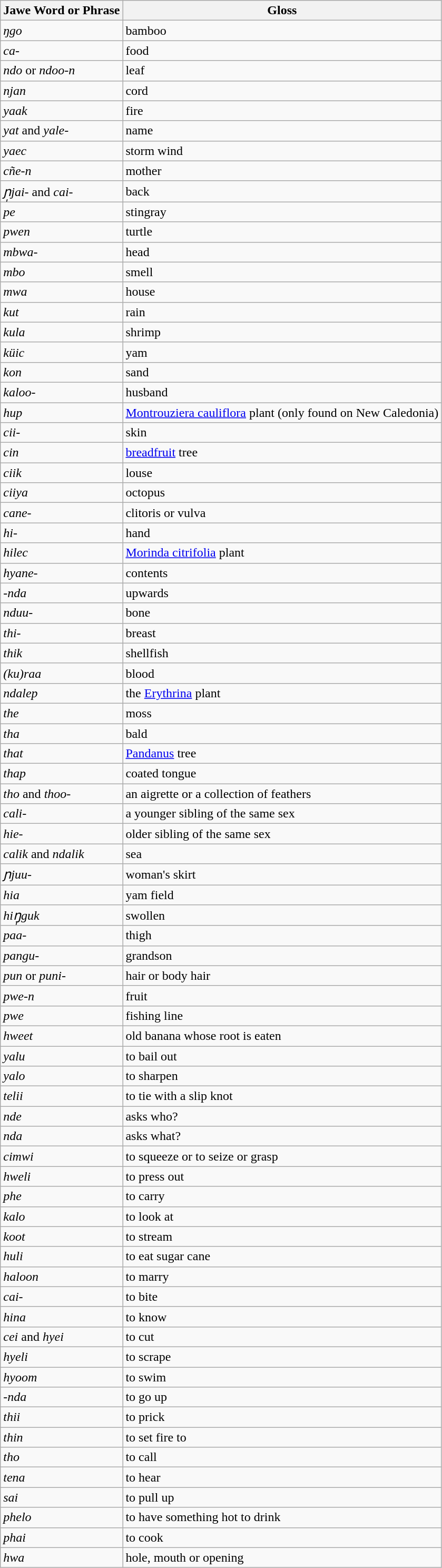<table class="wikitable">
<tr>
<th>Jawe Word or Phrase</th>
<th>Gloss</th>
</tr>
<tr>
<td><em>ŋgo</em></td>
<td>bamboo</td>
</tr>
<tr>
<td><em>ca-</em></td>
<td>food</td>
</tr>
<tr>
<td><em>ndo</em> or <em>ndoo-n</em></td>
<td>leaf</td>
</tr>
<tr>
<td><em>njan</em></td>
<td>cord</td>
</tr>
<tr>
<td><em>yaak</em></td>
<td>fire</td>
</tr>
<tr>
<td><em>yat</em> and <em>yale-</em></td>
<td>name</td>
</tr>
<tr>
<td><em>yaec</em></td>
<td>storm wind</td>
</tr>
<tr>
<td><em>cñe-n</em></td>
<td>mother</td>
</tr>
<tr>
<td><em>ɲ̩jai-</em> and <em>cai-</em></td>
<td>back</td>
</tr>
<tr>
<td><em>pe</em></td>
<td>stingray</td>
</tr>
<tr>
<td><em>pwen</em></td>
<td>turtle</td>
</tr>
<tr>
<td><em>mbwa-</em></td>
<td>head</td>
</tr>
<tr>
<td><em>mbo</em></td>
<td>smell</td>
</tr>
<tr>
<td><em>mwa</em></td>
<td>house</td>
</tr>
<tr>
<td><em>kut</em></td>
<td>rain</td>
</tr>
<tr>
<td><em>kula</em></td>
<td>shrimp</td>
</tr>
<tr>
<td><em>küic</em></td>
<td>yam</td>
</tr>
<tr>
<td><em>kon</em></td>
<td>sand</td>
</tr>
<tr>
<td><em>kaloo-</em></td>
<td>husband</td>
</tr>
<tr>
<td><em>hup</em></td>
<td><a href='#'>Montrouziera cauliflora</a> plant (only found on New Caledonia)</td>
</tr>
<tr>
<td><em>cii-</em></td>
<td>skin</td>
</tr>
<tr>
<td><em>cin</em></td>
<td><a href='#'>breadfruit</a> tree</td>
</tr>
<tr>
<td><em>ciik</em></td>
<td>louse</td>
</tr>
<tr>
<td><em>ciiya</em></td>
<td>octopus</td>
</tr>
<tr>
<td><em>cane-</em></td>
<td>clitoris or vulva</td>
</tr>
<tr>
<td><em>hi-</em></td>
<td>hand</td>
</tr>
<tr>
<td><em>hilec</em></td>
<td><a href='#'>Morinda citrifolia</a> plant</td>
</tr>
<tr>
<td><em>hyane-</em></td>
<td>contents</td>
</tr>
<tr>
<td><em>-nda</em></td>
<td>upwards</td>
</tr>
<tr>
<td><em>nduu-</em></td>
<td>bone</td>
</tr>
<tr>
<td><em>thi-</em></td>
<td>breast</td>
</tr>
<tr>
<td><em>thik</em></td>
<td>shellfish</td>
</tr>
<tr>
<td><em>(ku)raa</em></td>
<td>blood</td>
</tr>
<tr>
<td><em>ndalep</em></td>
<td>the <a href='#'>Erythrina</a> plant</td>
</tr>
<tr>
<td><em>the</em></td>
<td>moss</td>
</tr>
<tr>
<td><em>tha</em></td>
<td>bald</td>
</tr>
<tr>
<td><em>that</em></td>
<td><a href='#'>Pandanus</a> tree</td>
</tr>
<tr>
<td><em>thap</em></td>
<td>coated tongue</td>
</tr>
<tr>
<td><em>tho</em> and <em>thoo-</em></td>
<td>an aigrette or a collection of feathers</td>
</tr>
<tr>
<td><em>cali-</em></td>
<td>a younger sibling of the same sex</td>
</tr>
<tr>
<td><em>hie-</em></td>
<td>older sibling of the same sex</td>
</tr>
<tr>
<td><em>calik</em> and <em>ndalik</em></td>
<td>sea</td>
</tr>
<tr>
<td><em>ɲjuu-</em></td>
<td>woman's skirt</td>
</tr>
<tr>
<td><em>hia</em></td>
<td>yam field</td>
</tr>
<tr>
<td><em>hiŋ̩guk</em></td>
<td>swollen</td>
</tr>
<tr>
<td><em>paa-</em></td>
<td>thigh</td>
</tr>
<tr>
<td><em>pangu-</em></td>
<td>grandson</td>
</tr>
<tr>
<td><em>pun</em> or <em>puni-</em></td>
<td>hair or body hair</td>
</tr>
<tr>
<td><em>pwe-n</em></td>
<td>fruit</td>
</tr>
<tr>
<td><em>pwe</em></td>
<td>fishing line</td>
</tr>
<tr>
<td><em>hweet</em></td>
<td>old banana whose root is eaten</td>
</tr>
<tr>
<td><em>yalu</em></td>
<td>to bail out</td>
</tr>
<tr>
<td><em>yalo</em></td>
<td>to sharpen</td>
</tr>
<tr>
<td><em>telii</em></td>
<td>to tie with a slip knot</td>
</tr>
<tr>
<td><em>nde</em></td>
<td>asks who?</td>
</tr>
<tr>
<td><em>nda</em></td>
<td>asks what?</td>
</tr>
<tr>
<td><em>cimwi</em></td>
<td>to squeeze or to seize or grasp</td>
</tr>
<tr>
<td><em>hweli</em></td>
<td>to press out</td>
</tr>
<tr>
<td><em>phe</em></td>
<td>to carry</td>
</tr>
<tr>
<td><em>kalo</em></td>
<td>to look at</td>
</tr>
<tr>
<td><em>koot</em></td>
<td>to stream</td>
</tr>
<tr>
<td><em>huli</em></td>
<td>to eat sugar cane</td>
</tr>
<tr>
<td><em>haloon</em></td>
<td>to marry</td>
</tr>
<tr>
<td><em>cai-</em></td>
<td>to bite</td>
</tr>
<tr>
<td><em>hina</em></td>
<td>to know</td>
</tr>
<tr>
<td><em>cei</em> and <em>hyei</em></td>
<td>to cut</td>
</tr>
<tr>
<td><em>hyeli</em></td>
<td>to scrape</td>
</tr>
<tr>
<td><em>hyoom</em></td>
<td>to swim</td>
</tr>
<tr>
<td><em>-nda</em></td>
<td>to go up</td>
</tr>
<tr>
<td><em>thii</em></td>
<td>to prick</td>
</tr>
<tr>
<td><em>thin</em></td>
<td>to set fire to</td>
</tr>
<tr>
<td><em>tho</em></td>
<td>to call</td>
</tr>
<tr>
<td><em>tena</em></td>
<td>to hear</td>
</tr>
<tr>
<td><em>sai</em></td>
<td>to pull up</td>
</tr>
<tr>
<td><em>phelo</em></td>
<td>to have something hot to drink</td>
</tr>
<tr>
<td><em>phai</em></td>
<td>to cook</td>
</tr>
<tr>
<td><em>hwa</em></td>
<td>hole, mouth or opening</td>
</tr>
</table>
